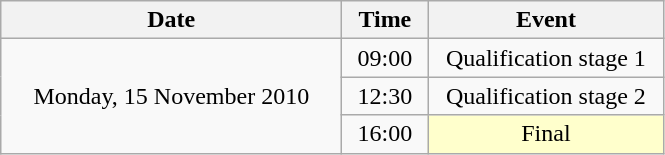<table class = "wikitable" style="text-align:center;">
<tr>
<th width=220>Date</th>
<th width=50>Time</th>
<th width=150>Event</th>
</tr>
<tr>
<td rowspan=3>Monday, 15 November 2010</td>
<td>09:00</td>
<td>Qualification stage 1</td>
</tr>
<tr>
<td>12:30</td>
<td>Qualification stage 2</td>
</tr>
<tr>
<td>16:00</td>
<td bgcolor=ffffcc>Final</td>
</tr>
</table>
